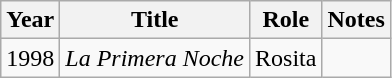<table class="wikitable">
<tr>
<th>Year</th>
<th>Title</th>
<th>Role</th>
<th>Notes</th>
</tr>
<tr>
<td>1998</td>
<td><em>La Primera Noche</em></td>
<td>Rosita</td>
<td></td>
</tr>
</table>
